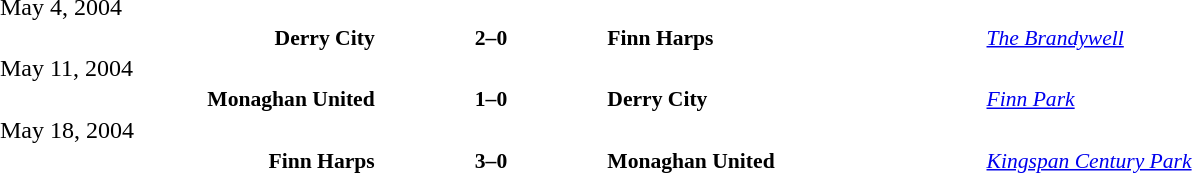<table width=100% cellspacing=1>
<tr>
<th width=20%></th>
<th width=12%></th>
<th width=20%></th>
<th></th>
</tr>
<tr>
<td>May 4, 2004</td>
</tr>
<tr style=font-size:90%>
<td align=right><strong>Derry City</strong></td>
<td align=center><strong>2–0</strong></td>
<td><strong>Finn Harps</strong></td>
<td><em><a href='#'>The Brandywell</a></em></td>
</tr>
<tr>
<td>May 11, 2004</td>
</tr>
<tr style=font-size:90%>
<td align=right><strong>Monaghan United</strong></td>
<td align=center><strong>1–0</strong></td>
<td><strong>Derry City</strong></td>
<td><em><a href='#'>Finn Park</a></em></td>
</tr>
<tr>
<td>May 18, 2004</td>
</tr>
<tr style=font-size:90%>
<td align=right><strong>Finn Harps</strong></td>
<td align=center><strong>3–0</strong></td>
<td><strong>Monaghan United</strong></td>
<td><em><a href='#'>Kingspan Century Park</a></em></td>
</tr>
</table>
